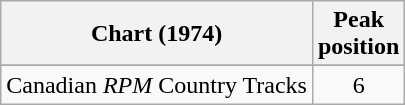<table class="wikitable sortable">
<tr>
<th align="left">Chart (1974)</th>
<th align="center">Peak<br>position</th>
</tr>
<tr>
</tr>
<tr>
<td align="left">Canadian <em>RPM</em> Country Tracks</td>
<td align="center">6</td>
</tr>
</table>
